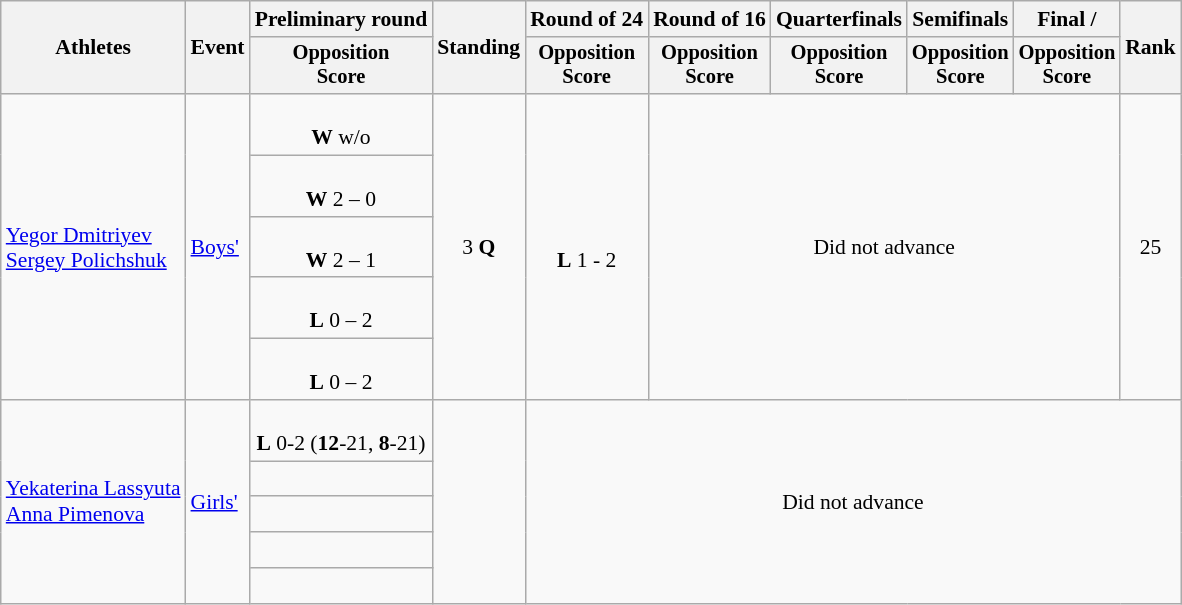<table class=wikitable style="font-size:90%">
<tr>
<th rowspan="2">Athletes</th>
<th rowspan="2">Event</th>
<th>Preliminary round</th>
<th rowspan="2">Standing</th>
<th>Round of 24</th>
<th>Round of 16</th>
<th>Quarterfinals</th>
<th>Semifinals</th>
<th>Final / </th>
<th rowspan=2>Rank</th>
</tr>
<tr style="font-size:95%">
<th>Opposition<br>Score</th>
<th>Opposition<br>Score</th>
<th>Opposition<br>Score</th>
<th>Opposition<br>Score</th>
<th>Opposition<br>Score</th>
<th>Opposition<br>Score</th>
</tr>
<tr align=center>
<td align=left rowspan=5><a href='#'>Yegor Dmitriyev</a><br><a href='#'>Sergey Polichshuk</a></td>
<td align=left rowspan=5><a href='#'>Boys'</a></td>
<td><br><strong>W</strong> w/o</td>
<td rowspan=5>3 <strong>Q</strong></td>
<td rowspan=5><br><strong>L</strong> 1 - 2</td>
<td rowspan=5 colspan=4>Did not advance</td>
<td rowspan=5>25</td>
</tr>
<tr align=center>
<td><br><strong>W</strong> 2 – 0</td>
</tr>
<tr align=center>
<td><br><strong>W</strong> 2 – 1</td>
</tr>
<tr align=center>
<td><br><strong>L</strong> 0 – 2</td>
</tr>
<tr align=center>
<td><br><strong>L</strong> 0 – 2</td>
</tr>
<tr align=center>
<td align=left rowspan=5><a href='#'>Yekaterina Lassyuta</a><br><a href='#'>Anna Pimenova</a></td>
<td align=left rowspan=5><a href='#'>Girls'</a></td>
<td><br> <strong>L</strong> 0-2 (<strong>12</strong>-21, <strong>8</strong>-21)</td>
<td rowspan=5></td>
<td rowspan=5 colspan=6>Did not advance</td>
</tr>
<tr align=center>
<td><br></td>
</tr>
<tr align=center>
<td><br></td>
</tr>
<tr align=center>
<td><br></td>
</tr>
<tr align=center>
<td><br></td>
</tr>
</table>
